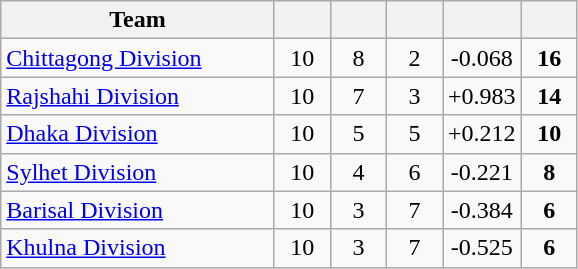<table class="wikitable">
<tr>
<th width=175>Team</th>
<th width=30></th>
<th width=30></th>
<th width=30></th>
<th width=30></th>
<th width=30></th>
</tr>
<tr>
<td><a href='#'>Chittagong Division</a></td>
<td align=center>10</td>
<td align=center>8</td>
<td align=center>2</td>
<td align=center>-0.068</td>
<td align=center><strong>16</strong></td>
</tr>
<tr>
<td><a href='#'>Rajshahi Division</a></td>
<td align=center>10</td>
<td align=center>7</td>
<td align=center>3</td>
<td align=center>+0.983</td>
<td align=center><strong>14</strong></td>
</tr>
<tr>
<td><a href='#'>Dhaka Division</a></td>
<td align=center>10</td>
<td align=center>5</td>
<td align=center>5</td>
<td align=center>+0.212</td>
<td align=center><strong>10</strong></td>
</tr>
<tr>
<td><a href='#'>Sylhet Division</a></td>
<td align=center>10</td>
<td align=center>4</td>
<td align=center>6</td>
<td align=center>-0.221</td>
<td align=center><strong>8</strong></td>
</tr>
<tr>
<td><a href='#'>Barisal Division</a></td>
<td align=center>10</td>
<td align=center>3</td>
<td align=center>7</td>
<td align=center>-0.384</td>
<td align=center><strong>6</strong></td>
</tr>
<tr>
<td><a href='#'>Khulna Division</a></td>
<td align=center>10</td>
<td align=center>3</td>
<td align=center>7</td>
<td align=center>-0.525</td>
<td align=center><strong>6</strong></td>
</tr>
</table>
